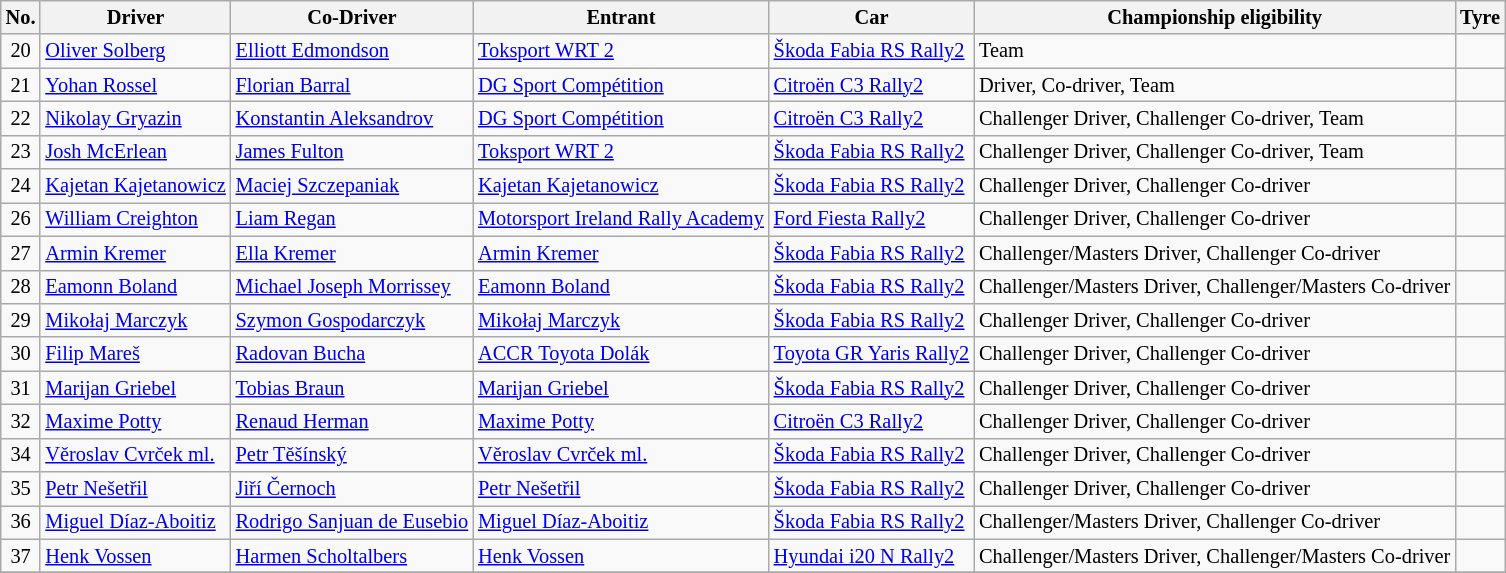<table class="wikitable" style="font-size: 85%;">
<tr>
<th>No.</th>
<th>Driver</th>
<th>Co-Driver</th>
<th>Entrant</th>
<th>Car</th>
<th>Championship eligibility</th>
<th>Tyre</th>
</tr>
<tr>
<td align="center">20</td>
<td> <a href='#'>Oliver Solberg</a></td>
<td> <a href='#'>Elliott Edmondson</a></td>
<td> <a href='#'>Toksport WRT 2</a></td>
<td><a href='#'>Škoda Fabia RS Rally2</a></td>
<td>Team</td>
<td align="center"></td>
</tr>
<tr>
<td align="center">21</td>
<td> <a href='#'>Yohan Rossel</a></td>
<td> <a href='#'>Florian Barral</a></td>
<td> <a href='#'>DG Sport Compétition</a></td>
<td><a href='#'>Citroën C3 Rally2</a></td>
<td>Driver, Co-driver, Team</td>
<td align="center"></td>
</tr>
<tr>
<td align="center">22</td>
<td> <a href='#'>Nikolay Gryazin</a></td>
<td> <a href='#'>Konstantin Aleksandrov</a></td>
<td> <a href='#'>DG Sport Compétition</a></td>
<td><a href='#'>Citroën C3 Rally2</a></td>
<td>Challenger Driver, Challenger Co-driver, Team</td>
<td align="center"></td>
</tr>
<tr>
<td align="center">23</td>
<td> <a href='#'>Josh McErlean</a></td>
<td> <a href='#'>James Fulton</a></td>
<td> <a href='#'>Toksport WRT 2</a></td>
<td><a href='#'>Škoda Fabia RS Rally2</a></td>
<td>Challenger Driver, Challenger Co-driver, Team</td>
<td align="center"></td>
</tr>
<tr>
<td align="center">24</td>
<td> <a href='#'>Kajetan Kajetanowicz</a></td>
<td> <a href='#'>Maciej Szczepaniak</a></td>
<td> <a href='#'>Kajetan Kajetanowicz</a></td>
<td><a href='#'>Škoda Fabia RS Rally2</a></td>
<td>Challenger Driver, Challenger Co-driver</td>
<td align="center"></td>
</tr>
<tr>
<td align="center">26</td>
<td> <a href='#'>William Creighton</a></td>
<td> <a href='#'>Liam Regan</a></td>
<td> <a href='#'>Motorsport Ireland Rally Academy</a></td>
<td><a href='#'>Ford Fiesta Rally2</a></td>
<td>Challenger Driver, Challenger Co-driver</td>
<td align="center"></td>
</tr>
<tr>
<td align="center">27</td>
<td> <a href='#'>Armin Kremer</a></td>
<td> <a href='#'>Ella Kremer</a></td>
<td> <a href='#'>Armin Kremer</a></td>
<td><a href='#'>Škoda Fabia RS Rally2</a></td>
<td>Challenger/Masters Driver, Challenger Co-driver</td>
<td align="center"></td>
</tr>
<tr>
<td align="center">28</td>
<td> <a href='#'>Eamonn Boland</a></td>
<td> <a href='#'>Michael Joseph Morrissey</a></td>
<td> <a href='#'>Eamonn Boland</a></td>
<td><a href='#'>Škoda Fabia RS Rally2</a></td>
<td>Challenger/Masters Driver, Challenger/Masters Co-driver</td>
<td align="center"></td>
</tr>
<tr>
<td align="center">29</td>
<td> <a href='#'>Mikołaj Marczyk</a></td>
<td> <a href='#'>Szymon Gospodarczyk</a></td>
<td> <a href='#'>Mikołaj Marczyk</a></td>
<td><a href='#'>Škoda Fabia RS Rally2</a></td>
<td>Challenger Driver, Challenger Co-driver</td>
<td align="center"></td>
</tr>
<tr>
<td align="center">30</td>
<td> <a href='#'>Filip Mareš</a></td>
<td> <a href='#'>Radovan Bucha</a></td>
<td> <a href='#'>ACCR Toyota Dolák</a></td>
<td><a href='#'>Toyota GR Yaris Rally2</a></td>
<td>Challenger Driver, Challenger Co-driver</td>
<td align="center"></td>
</tr>
<tr>
<td align="center">31</td>
<td> <a href='#'>Marijan Griebel</a></td>
<td> <a href='#'>Tobias Braun</a></td>
<td> <a href='#'>Marijan Griebel</a></td>
<td><a href='#'>Škoda Fabia RS Rally2</a></td>
<td>Challenger Driver, Challenger Co-driver</td>
<td align="center"></td>
</tr>
<tr>
<td align="center">32</td>
<td> <a href='#'>Maxime Potty</a></td>
<td> <a href='#'>Renaud Herman</a></td>
<td> <a href='#'>Maxime Potty</a></td>
<td><a href='#'>Citroën C3 Rally2</a></td>
<td>Challenger Driver, Challenger Co-driver</td>
<td align="center"></td>
</tr>
<tr>
<td align="center">34</td>
<td> <a href='#'>Věroslav Cvrček ml.</a></td>
<td> <a href='#'>Petr Těšínský</a></td>
<td> <a href='#'>Věroslav Cvrček ml.</a></td>
<td><a href='#'>Škoda Fabia RS Rally2</a></td>
<td>Challenger Driver, Challenger Co-driver</td>
<td align="center"></td>
</tr>
<tr>
<td align="center">35</td>
<td> <a href='#'>Petr Nešetřil</a></td>
<td> <a href='#'>Jiří Černoch</a></td>
<td> <a href='#'>Petr Nešetřil</a></td>
<td><a href='#'>Škoda Fabia RS Rally2</a></td>
<td>Challenger Driver, Challenger Co-driver</td>
<td align="center"></td>
</tr>
<tr>
<td align="center">36</td>
<td> <a href='#'>Miguel Díaz-Aboitiz</a></td>
<td> <a href='#'>Rodrigo Sanjuan de Eusebio</a></td>
<td> <a href='#'>Miguel Díaz-Aboitiz</a></td>
<td><a href='#'>Škoda Fabia RS Rally2</a></td>
<td>Challenger/Masters Driver, Challenger Co-driver</td>
<td align="center"></td>
</tr>
<tr>
<td align="center">37</td>
<td> <a href='#'>Henk Vossen</a></td>
<td> <a href='#'>Harmen Scholtalbers</a></td>
<td> <a href='#'>Henk Vossen</a></td>
<td><a href='#'>Hyundai i20 N Rally2</a></td>
<td>Challenger/Masters Driver, Challenger/Masters Co-driver</td>
<td align="center"></td>
</tr>
<tr>
</tr>
</table>
